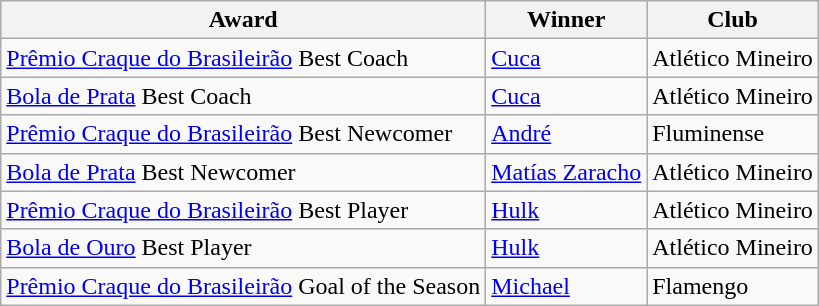<table class="wikitable">
<tr>
<th>Award</th>
<th>Winner</th>
<th>Club</th>
</tr>
<tr>
<td><a href='#'>Prêmio Craque do Brasileirão</a> Best Coach</td>
<td> <a href='#'>Cuca</a></td>
<td>Atlético Mineiro</td>
</tr>
<tr>
<td><a href='#'>Bola de Prata</a> Best Coach</td>
<td> <a href='#'>Cuca</a></td>
<td>Atlético Mineiro</td>
</tr>
<tr>
<td><a href='#'>Prêmio Craque do Brasileirão</a> Best Newcomer</td>
<td> <a href='#'>André</a></td>
<td>Fluminense</td>
</tr>
<tr>
<td><a href='#'>Bola de Prata</a> Best Newcomer</td>
<td> <a href='#'>Matías Zaracho</a></td>
<td>Atlético Mineiro</td>
</tr>
<tr>
<td><a href='#'>Prêmio Craque do Brasileirão</a> Best Player</td>
<td> <a href='#'>Hulk</a></td>
<td>Atlético Mineiro</td>
</tr>
<tr>
<td><a href='#'>Bola de Ouro</a> Best Player</td>
<td> <a href='#'>Hulk</a></td>
<td>Atlético Mineiro</td>
</tr>
<tr>
<td><a href='#'>Prêmio Craque do Brasileirão</a> Goal of the Season</td>
<td> <a href='#'>Michael</a></td>
<td>Flamengo</td>
</tr>
</table>
